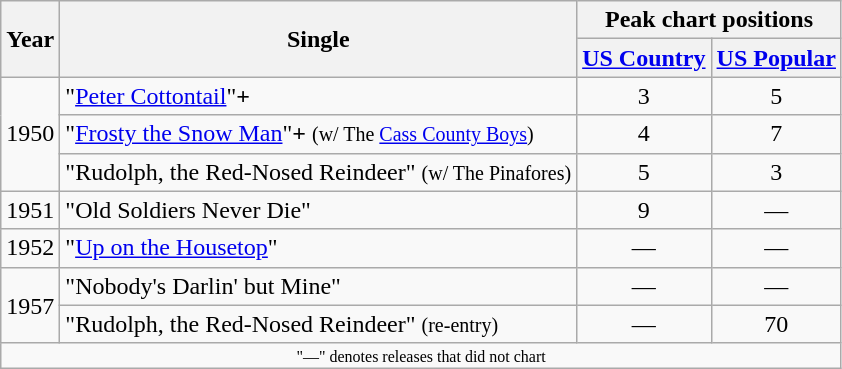<table class="wikitable">
<tr>
<th rowspan="2">Year</th>
<th rowspan="2">Single</th>
<th colspan="2">Peak chart positions</th>
</tr>
<tr>
<th><a href='#'>US Country</a></th>
<th><a href='#'>US Popular</a></th>
</tr>
<tr>
<td rowspan="3">1950</td>
<td>"<a href='#'>Peter Cottontail</a>"<strong>+</strong> </td>
<td align="center">3</td>
<td align="center">5</td>
</tr>
<tr>
<td>"<a href='#'>Frosty the Snow Man</a>"<strong>+</strong> <small>(w/ The <a href='#'>Cass County Boys</a>)</small></td>
<td align="center">4</td>
<td align="center">7</td>
</tr>
<tr>
<td>"Rudolph, the Red-Nosed Reindeer" <small>(w/ The Pinafores)</small></td>
<td align="center">5</td>
<td align="center">3</td>
</tr>
<tr>
<td>1951</td>
<td>"Old Soldiers Never Die"</td>
<td align="center">9</td>
<td align="center">—</td>
</tr>
<tr>
<td>1952</td>
<td>"<a href='#'>Up on the Housetop</a>"</td>
<td align="center">—</td>
<td align="center">—</td>
</tr>
<tr>
<td rowspan="2">1957</td>
<td>"Nobody's Darlin' but Mine"</td>
<td align="center">—</td>
<td align="center">—</td>
</tr>
<tr>
<td>"Rudolph, the Red-Nosed Reindeer" <small>(re-entry)</small></td>
<td align="center">—</td>
<td align="center">70</td>
</tr>
<tr>
<td align="center" colspan="10" style="font-size:8pt">"—" denotes releases that did not chart</td>
</tr>
</table>
